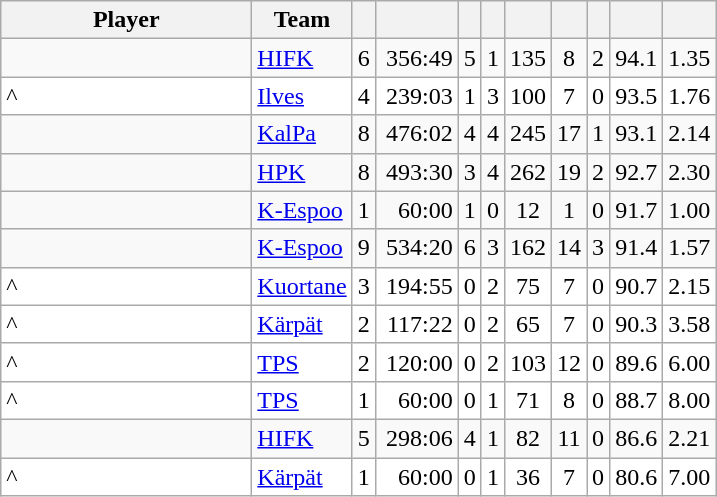<table class="wikitable sortable" style="text-align: center">
<tr>
<th style="width: 10em;">Player</th>
<th>Team</th>
<th></th>
<th style="width: 3em;"></th>
<th></th>
<th></th>
<th></th>
<th></th>
<th></th>
<th></th>
<th></th>
</tr>
<tr>
<td align=left></td>
<td align=left><a href='#'>HIFK</a></td>
<td>6</td>
<td align="right">356:49</td>
<td>5</td>
<td>1</td>
<td>135</td>
<td>8</td>
<td>2</td>
<td>94.1</td>
<td>1.35</td>
</tr>
<tr style="background:white;">
<td align=left>^</td>
<td align=left><a href='#'>Ilves</a></td>
<td>4</td>
<td align=right>239:03</td>
<td>1</td>
<td>3</td>
<td>100</td>
<td>7</td>
<td>0</td>
<td>93.5</td>
<td>1.76</td>
</tr>
<tr>
<td align="left"></td>
<td align="left"><a href='#'>KalPa</a></td>
<td>8</td>
<td align="right">476:02</td>
<td>4</td>
<td>4</td>
<td>245</td>
<td>17</td>
<td>1</td>
<td>93.1</td>
<td>2.14</td>
</tr>
<tr>
<td align="left"></td>
<td align="left"><a href='#'>HPK</a></td>
<td>8</td>
<td align="right">493:30</td>
<td>3</td>
<td>4</td>
<td>262</td>
<td>19</td>
<td>2</td>
<td>92.7</td>
<td>2.30</td>
</tr>
<tr>
<td align=left></td>
<td align=left><a href='#'>K-Espoo</a></td>
<td>1</td>
<td align=right>60:00</td>
<td>1</td>
<td>0</td>
<td>12</td>
<td>1</td>
<td>0</td>
<td>91.7</td>
<td>1.00</td>
</tr>
<tr>
<td align="left"></td>
<td align="left"><a href='#'>K-Espoo</a></td>
<td>9</td>
<td align="right">534:20</td>
<td>6</td>
<td>3</td>
<td>162</td>
<td>14</td>
<td>3</td>
<td>91.4</td>
<td>1.57</td>
</tr>
<tr style="background:white;">
<td align=left>^</td>
<td align=left><a href='#'>Kuortane</a></td>
<td>3</td>
<td align=right>194:55</td>
<td>0</td>
<td>2</td>
<td>75</td>
<td>7</td>
<td>0</td>
<td>90.7</td>
<td>2.15</td>
</tr>
<tr style="background:white;">
<td align=left>^</td>
<td align=left><a href='#'>Kärpät</a></td>
<td>2</td>
<td align=right>117:22</td>
<td>0</td>
<td>2</td>
<td>65</td>
<td>7</td>
<td>0</td>
<td>90.3</td>
<td>3.58</td>
</tr>
<tr style="background:white;">
<td align=left>^</td>
<td align=left><a href='#'>TPS</a></td>
<td>2</td>
<td align=right>120:00</td>
<td>0</td>
<td>2</td>
<td>103</td>
<td>12</td>
<td>0</td>
<td>89.6</td>
<td>6.00</td>
</tr>
<tr style="background:white;">
<td align=left>^</td>
<td align=left><a href='#'>TPS</a></td>
<td>1</td>
<td align=right>60:00</td>
<td>0</td>
<td>1</td>
<td>71</td>
<td>8</td>
<td>0</td>
<td>88.7</td>
<td>8.00</td>
</tr>
<tr>
<td align=left></td>
<td align=left><a href='#'>HIFK</a></td>
<td>5</td>
<td align=right>298:06</td>
<td>4</td>
<td>1</td>
<td>82</td>
<td>11</td>
<td>0</td>
<td>86.6</td>
<td>2.21</td>
</tr>
<tr style="background:white;">
<td align=left>^</td>
<td align=left><a href='#'>Kärpät</a></td>
<td>1</td>
<td align=right>60:00</td>
<td>0</td>
<td>1</td>
<td>36</td>
<td>7</td>
<td>0</td>
<td>80.6</td>
<td>7.00</td>
</tr>
</table>
